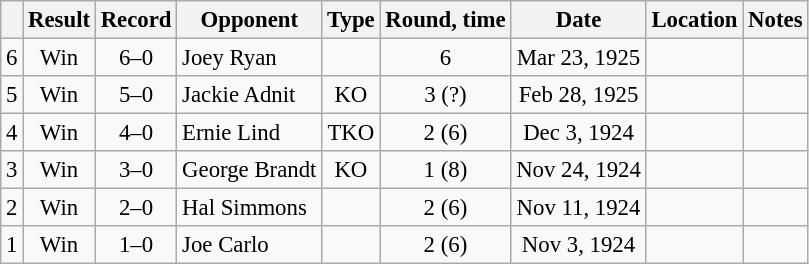<table class="wikitable" style="text-align:center; font-size:95%">
<tr>
<th></th>
<th>Result</th>
<th>Record</th>
<th>Opponent</th>
<th>Type</th>
<th>Round, time</th>
<th>Date</th>
<th>Location</th>
<th>Notes</th>
</tr>
<tr>
<td>6</td>
<td>Win</td>
<td>6–0</td>
<td style="text-align:left;"> Joey Ryan</td>
<td></td>
<td>6</td>
<td>Mar 23, 1925</td>
<td style="text-align:left;"> </td>
<td></td>
</tr>
<tr>
<td>5</td>
<td>Win</td>
<td>5–0</td>
<td style="text-align:left;"> Jackie Adnit</td>
<td>KO</td>
<td>3 (?)</td>
<td>Feb 28, 1925</td>
<td style="text-align:left;"> </td>
<td></td>
</tr>
<tr>
<td>4</td>
<td>Win</td>
<td>4–0</td>
<td style="text-align:left;"> Ernie Lind</td>
<td>TKO</td>
<td>2 (6)</td>
<td>Dec 3, 1924</td>
<td style="text-align:left;"> </td>
<td></td>
</tr>
<tr>
<td>3</td>
<td>Win</td>
<td>3–0</td>
<td style="text-align:left;"> George Brandt</td>
<td>KO</td>
<td>1 (8)</td>
<td>Nov 24, 1924</td>
<td style="text-align:left;"> </td>
<td></td>
</tr>
<tr>
<td>2</td>
<td>Win</td>
<td>2–0</td>
<td style="text-align:left;"> Hal Simmons</td>
<td></td>
<td>2 (6)</td>
<td>Nov 11, 1924</td>
<td style="text-align:left;"> </td>
<td></td>
</tr>
<tr>
<td>1</td>
<td>Win</td>
<td>1–0</td>
<td style="text-align:left;"> Joe Carlo</td>
<td></td>
<td>2 (6)</td>
<td>Nov 3, 1924</td>
<td style="text-align:left;"> </td>
<td></td>
</tr>
</table>
